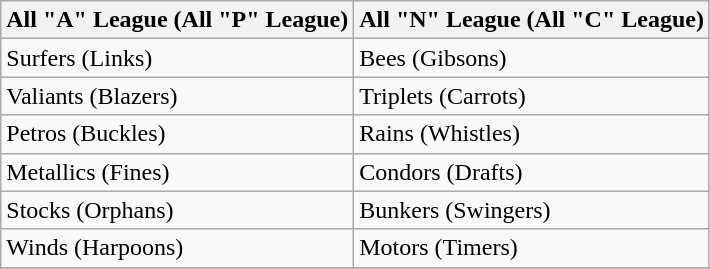<table class="wikitable">
<tr>
<th><strong>All "A" League (All "P" League)</strong></th>
<th><strong>All "N" League (All "C" League)</strong></th>
</tr>
<tr>
<td>Surfers (Links)</td>
<td>Bees (Gibsons)</td>
</tr>
<tr>
<td>Valiants (Blazers)</td>
<td>Triplets (Carrots)</td>
</tr>
<tr>
<td>Petros (Buckles)</td>
<td>Rains (Whistles)</td>
</tr>
<tr>
<td>Metallics (Fines)</td>
<td>Condors (Drafts)</td>
</tr>
<tr>
<td>Stocks (Orphans)</td>
<td>Bunkers (Swingers)</td>
</tr>
<tr>
<td>Winds (Harpoons)</td>
<td>Motors (Timers)</td>
</tr>
<tr>
</tr>
</table>
